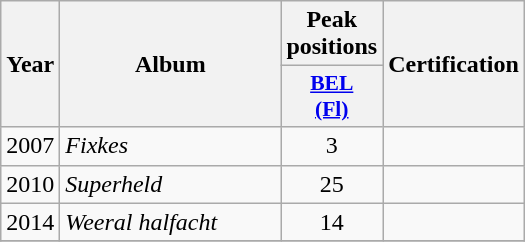<table class="wikitable">
<tr>
<th align="center" rowspan="2" width="10">Year</th>
<th align="center" rowspan="2" width="140">Album</th>
<th align="center" colspan="1" width="20">Peak positions</th>
<th align="center" rowspan="2" width="70">Certification</th>
</tr>
<tr>
<th scope="col" style="width:3em;font-size:90%;"><a href='#'>BEL <br>(Fl)</a><br></th>
</tr>
<tr>
<td style="text-align:center;">2007</td>
<td><em>Fixkes</em></td>
<td style="text-align:center;">3</td>
<td style="text-align:center;"></td>
</tr>
<tr>
<td style="text-align:center;">2010</td>
<td><em>Superheld</em></td>
<td style="text-align:center;">25</td>
<td style="text-align:center;"></td>
</tr>
<tr>
<td style="text-align:center;">2014</td>
<td><em>Weeral halfacht</em></td>
<td style="text-align:center;">14</td>
<td style="text-align:center;"></td>
</tr>
<tr>
</tr>
</table>
